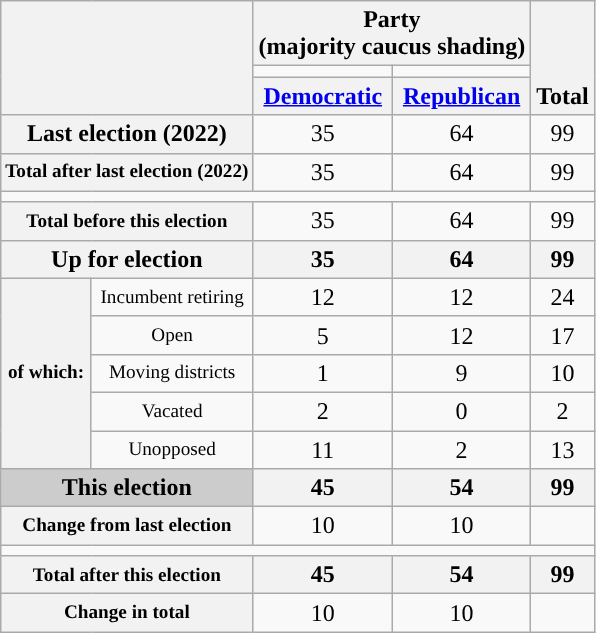<table class=wikitable style="text-align:center">
<tr style="vertical-align:bottom;">
<th rowspan=3 colspan=2></th>
<th colspan=2>Party <div>(majority caucus shading)</div></th>
<th rowspan=3>Total</th>
</tr>
<tr style="height:5px">
<td style="background-color:"></td>
<td style="background-color:"></td>
</tr>
<tr>
<th><a href='#'>Democratic</a></th>
<th><a href='#'>Republican</a></th>
</tr>
<tr>
<th nowrap colspan=2>Last election (2022)</th>
<td>35</td>
<td>64</td>
<td>99</td>
</tr>
<tr>
<th nowrap style="font-size:80%" colspan=2>Total after last election (2022)</th>
<td>35</td>
<td>64</td>
<td>99</td>
</tr>
<tr>
<td colspan=5></td>
</tr>
<tr>
<th nowrap style="font-size:80%" colspan=2>Total before this election</th>
<td>35</td>
<td>64</td>
<td>99</td>
</tr>
<tr>
<th colspan=2>Up for election</th>
<th>35</th>
<th>64</th>
<th>99</th>
</tr>
<tr>
<th rowspan="5" style="font-size:80%">of which:</th>
<td nowrap style="font-size:80%">Incumbent retiring</td>
<td>12</td>
<td>12</td>
<td>24</td>
</tr>
<tr>
<td nowrap style="font-size:80%">Open</td>
<td>5</td>
<td>12</td>
<td>17</td>
</tr>
<tr>
<td nowrap style="font-size:80%">Moving districts</td>
<td>1</td>
<td>9</td>
<td>10</td>
</tr>
<tr>
<td nowrap style="font-size:80%">Vacated</td>
<td>2</td>
<td>0</td>
<td>2</td>
</tr>
<tr>
<td nowrap style="font-size:80%">Unopposed</td>
<td>11</td>
<td>2</td>
<td>13</td>
</tr>
<tr>
<th nowrap style="background:#ccc" colspan=2>This election</th>
<th>45</th>
<th>54</th>
<th>99</th>
</tr>
<tr>
<th nowrap style="font-size:80%"  colspan=2>Change from last election</th>
<td> 10</td>
<td> 10</td>
<td></td>
</tr>
<tr>
<td colspan=5></td>
</tr>
<tr>
<th nowrap style="font-size:80%" colspan=2>Total after this election</th>
<th>45</th>
<th>54</th>
<th>99</th>
</tr>
<tr>
<th nowrap style="font-size:80%"  colspan=2>Change in total</th>
<td> 10</td>
<td> 10</td>
<td></td>
</tr>
</table>
